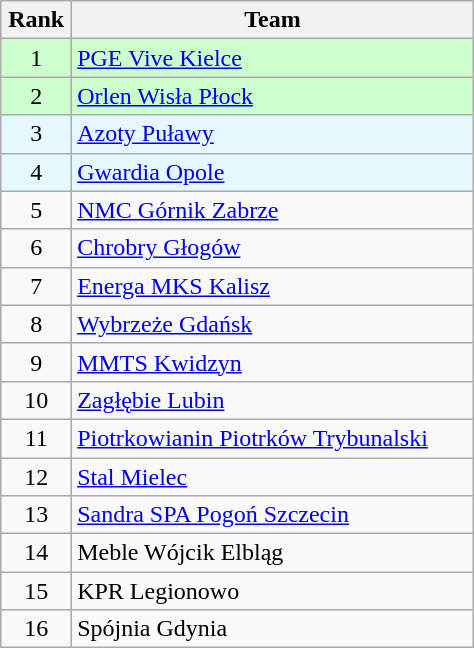<table class="wikitable" style="white-space: nowrap; width:25%">
<tr>
<th width=15%>Rank</th>
<th>Team</th>
</tr>
<tr bgcolor=#CCFFCC>
<td style="text-align:center;">1</td>
<td><a href='#'>PGE Vive Kielce</a></td>
</tr>
<tr bgcolor=#CCFFCC>
<td style="text-align:center;">2</td>
<td><a href='#'>Orlen Wisła Płock</a></td>
</tr>
<tr bgcolor=#E6F8FF>
<td style="text-align:center;">3</td>
<td><a href='#'>Azoty Puławy</a></td>
</tr>
<tr bgcolor=#E6F8FF>
<td style="text-align:center;">4</td>
<td><a href='#'>Gwardia Opole</a></td>
</tr>
<tr>
<td style="text-align:center;">5</td>
<td><a href='#'>NMC Górnik Zabrze</a></td>
</tr>
<tr>
<td style="text-align:center;">6</td>
<td><a href='#'>Chrobry Głogów</a></td>
</tr>
<tr>
<td style="text-align:center;">7</td>
<td><a href='#'>Energa MKS Kalisz</a></td>
</tr>
<tr>
<td style="text-align:center;">8</td>
<td><a href='#'>Wybrzeże Gdańsk</a></td>
</tr>
<tr>
<td style="text-align:center;">9</td>
<td><a href='#'>MMTS Kwidzyn</a></td>
</tr>
<tr>
<td style="text-align:center;">10</td>
<td><a href='#'>Zagłębie Lubin</a></td>
</tr>
<tr>
<td style="text-align:center;">11</td>
<td><a href='#'>Piotrkowianin Piotrków Trybunalski</a></td>
</tr>
<tr>
<td style="text-align:center;">12</td>
<td><a href='#'>Stal Mielec</a></td>
</tr>
<tr>
<td style="text-align:center;">13</td>
<td><a href='#'>Sandra SPA Pogoń Szczecin</a></td>
</tr>
<tr>
<td style="text-align:center;">14</td>
<td>Meble Wójcik Elbląg</td>
</tr>
<tr>
<td style="text-align:center;">15</td>
<td>KPR Legionowo</td>
</tr>
<tr>
<td style="text-align:center;">16</td>
<td>Spójnia Gdynia</td>
</tr>
</table>
